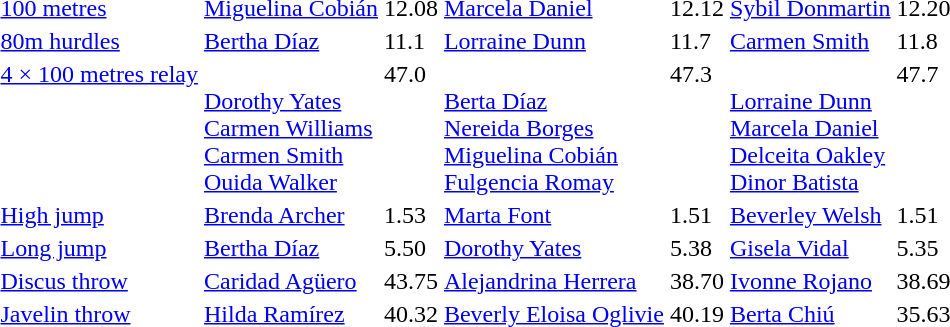<table>
<tr>
<td><a href='#'>100 metres</a></td>
<td><a href='#'>Miguelina Cobián</a><br> </td>
<td>12.08</td>
<td><a href='#'>Marcela Daniel</a><br> </td>
<td>12.12</td>
<td><a href='#'>Sybil Donmartin</a><br> </td>
<td>12.20</td>
</tr>
<tr>
<td><a href='#'>80m hurdles</a></td>
<td><a href='#'>Bertha Díaz</a><br> </td>
<td>11.1</td>
<td><a href='#'>Lorraine Dunn</a><br> </td>
<td>11.7</td>
<td><a href='#'>Carmen Smith</a><br> </td>
<td>11.8</td>
</tr>
<tr style="vertical-align:top;">
<td><a href='#'>4 × 100 metres relay</a></td>
<td><br> <a href='#'>Dorothy Yates</a><br> <a href='#'>Carmen Williams</a><br> <a href='#'>Carmen Smith</a><br> <a href='#'>Ouida Walker</a></td>
<td>47.0</td>
<td><br> <a href='#'>Berta Díaz</a><br> <a href='#'>Nereida Borges</a><br> <a href='#'>Miguelina Cobián</a><br> <a href='#'>Fulgencia Romay</a></td>
<td>47.3</td>
<td><br> <a href='#'>Lorraine Dunn</a><br> <a href='#'>Marcela Daniel</a><br> <a href='#'>Delceita Oakley</a><br> <a href='#'>Dinor Batista</a></td>
<td>47.7</td>
</tr>
<tr>
<td><a href='#'>High jump</a></td>
<td><a href='#'>Brenda Archer</a><br> </td>
<td>1.53</td>
<td><a href='#'>Marta Font</a><br> </td>
<td>1.51</td>
<td><a href='#'>Beverley Welsh</a><br> </td>
<td>1.51</td>
</tr>
<tr>
<td><a href='#'>Long jump</a></td>
<td><a href='#'>Bertha Díaz</a><br> </td>
<td>5.50</td>
<td><a href='#'>Dorothy Yates</a><br> </td>
<td>5.38</td>
<td><a href='#'>Gisela Vidal</a><br> </td>
<td>5.35</td>
</tr>
<tr>
<td><a href='#'>Discus throw</a></td>
<td><a href='#'>Caridad Agüero</a><br> </td>
<td>43.75</td>
<td><a href='#'>Alejandrina Herrera</a><br> </td>
<td>38.70</td>
<td><a href='#'>Ivonne Rojano</a><br> </td>
<td>38.69</td>
</tr>
<tr>
<td><a href='#'>Javelin throw</a></td>
<td><a href='#'>Hilda Ramírez</a><br> </td>
<td>40.32</td>
<td><a href='#'>Beverly Eloisa Oglivie</a><br> </td>
<td>40.19</td>
<td><a href='#'>Berta Chiú</a><br> </td>
<td>35.63</td>
</tr>
</table>
